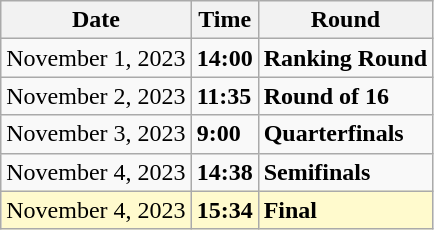<table class="wikitable">
<tr>
<th>Date</th>
<th>Time</th>
<th>Round</th>
</tr>
<tr>
<td>November 1, 2023</td>
<td><strong>14:00</strong></td>
<td><strong>Ranking Round</strong></td>
</tr>
<tr>
<td>November 2, 2023</td>
<td><strong>11:35</strong></td>
<td><strong>Round of 16</strong></td>
</tr>
<tr>
<td>November 3, 2023</td>
<td><strong>9:00</strong></td>
<td><strong>Quarterfinals</strong></td>
</tr>
<tr>
<td>November 4, 2023</td>
<td><strong>14:38</strong></td>
<td><strong>Semifinals</strong></td>
</tr>
<tr style=background:lemonchiffon>
<td>November 4, 2023</td>
<td><strong>15:34</strong></td>
<td><strong>Final</strong></td>
</tr>
</table>
